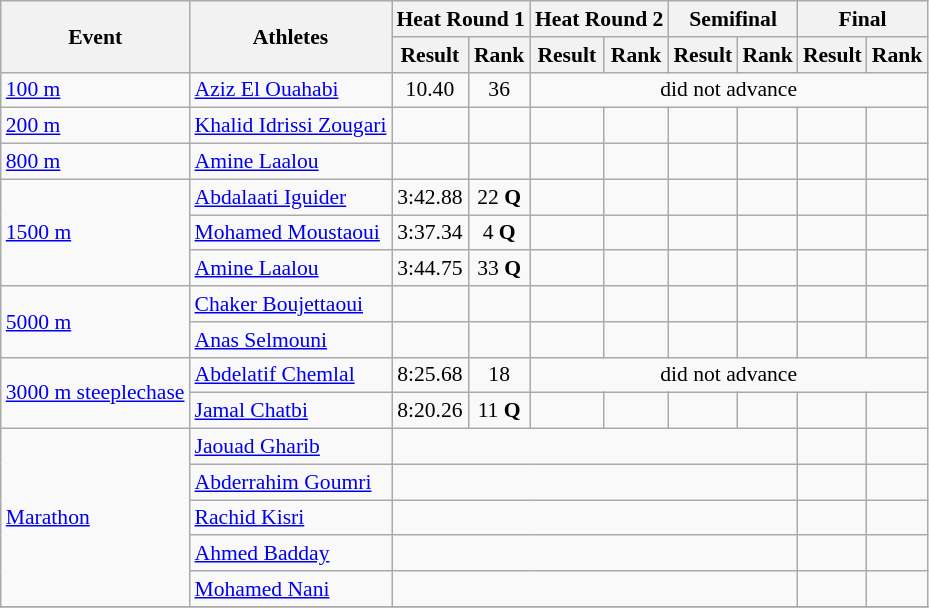<table class="wikitable" border="1" style="font-size:90%">
<tr>
<th rowspan="2">Event</th>
<th rowspan="2">Athletes</th>
<th colspan="2">Heat Round 1</th>
<th colspan="2">Heat Round 2</th>
<th colspan="2">Semifinal</th>
<th colspan="2">Final</th>
</tr>
<tr>
<th>Result</th>
<th>Rank</th>
<th>Result</th>
<th>Rank</th>
<th>Result</th>
<th>Rank</th>
<th>Result</th>
<th>Rank</th>
</tr>
<tr>
<td><a href='#'>100 m</a></td>
<td><a href='#'>Aziz El Ouahabi</a></td>
<td align=center>10.40</td>
<td align=center>36</td>
<td align=center colspan=6>did not advance</td>
</tr>
<tr>
<td><a href='#'>200 m</a></td>
<td><a href='#'>Khalid Idrissi Zougari</a></td>
<td align=center></td>
<td align=center></td>
<td align=center></td>
<td align=center></td>
<td align=center></td>
<td align=center></td>
<td align=center></td>
<td align=center></td>
</tr>
<tr>
<td><a href='#'>800 m</a></td>
<td><a href='#'>Amine Laalou</a></td>
<td align=center></td>
<td align=center></td>
<td align=center></td>
<td align=center></td>
<td align=center></td>
<td align=center></td>
<td align=center></td>
<td align=center></td>
</tr>
<tr>
<td rowspan=3><a href='#'>1500 m</a></td>
<td><a href='#'>Abdalaati Iguider</a></td>
<td align=center>3:42.88</td>
<td align=center>22 <strong>Q</strong></td>
<td align=center></td>
<td align=center></td>
<td align=center></td>
<td align=center></td>
<td align=center></td>
<td align=center></td>
</tr>
<tr>
<td><a href='#'>Mohamed Moustaoui</a></td>
<td align=center>3:37.34</td>
<td align=center>4 <strong>Q</strong></td>
<td align=center></td>
<td align=center></td>
<td align=center></td>
<td align=center></td>
<td align=center></td>
<td align=center></td>
</tr>
<tr>
<td><a href='#'>Amine Laalou</a></td>
<td align=center>3:44.75</td>
<td align=center>33 <strong>Q</strong></td>
<td align=center></td>
<td align=center></td>
<td align=center></td>
<td align=center></td>
<td align=center></td>
<td align=center></td>
</tr>
<tr>
<td rowspan=2><a href='#'>5000 m</a></td>
<td><a href='#'>Chaker Boujettaoui</a></td>
<td align=center></td>
<td align=center></td>
<td align=center></td>
<td align=center></td>
<td align=center></td>
<td align=center></td>
<td align=center></td>
<td align=center></td>
</tr>
<tr>
<td><a href='#'>Anas Selmouni</a></td>
<td align=center></td>
<td align=center></td>
<td align=center></td>
<td align=center></td>
<td align=center></td>
<td align=center></td>
<td align=center></td>
<td align=center></td>
</tr>
<tr>
<td rowspan=2><a href='#'>3000 m steeplechase</a></td>
<td><a href='#'>Abdelatif Chemlal</a></td>
<td align=center>8:25.68</td>
<td align=center>18</td>
<td align=center colspan=6>did not advance</td>
</tr>
<tr>
<td><a href='#'>Jamal Chatbi</a></td>
<td align=center>8:20.26</td>
<td align=center>11 <strong>Q</strong></td>
<td align=center></td>
<td align=center></td>
<td align=center></td>
<td align=center></td>
<td align=center></td>
<td align=center></td>
</tr>
<tr>
<td rowspan=5><a href='#'>Marathon</a></td>
<td><a href='#'>Jaouad Gharib</a></td>
<td align=center colspan="6"></td>
<td align=center></td>
<td align=center></td>
</tr>
<tr>
<td><a href='#'>Abderrahim Goumri</a></td>
<td align=center colspan="6"></td>
<td align=center></td>
<td align=center></td>
</tr>
<tr>
<td><a href='#'>Rachid Kisri</a></td>
<td align=center colspan="6"></td>
<td align=center></td>
<td align=center></td>
</tr>
<tr>
<td><a href='#'>Ahmed Badday</a></td>
<td align=center colspan="6"></td>
<td align=center></td>
<td align=center></td>
</tr>
<tr>
<td><a href='#'>Mohamed Nani</a></td>
<td align=center colspan="6"></td>
<td align=center></td>
<td align=center></td>
</tr>
<tr>
</tr>
</table>
